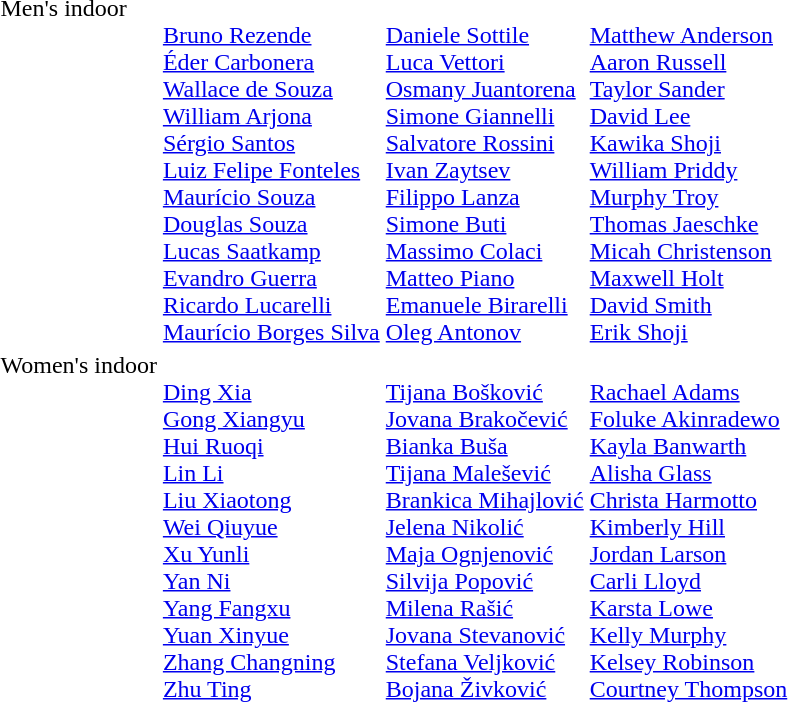<table>
<tr valign="top">
<td>Men's indoor<br></td>
<td><br><a href='#'>Bruno Rezende</a><br><a href='#'>Éder Carbonera</a><br><a href='#'>Wallace de Souza</a><br><a href='#'>William Arjona</a><br><a href='#'>Sérgio Santos</a><br><a href='#'>Luiz Felipe Fonteles</a><br><a href='#'>Maurício Souza</a><br><a href='#'>Douglas Souza</a><br><a href='#'>Lucas Saatkamp</a><br><a href='#'>Evandro Guerra</a><br><a href='#'>Ricardo Lucarelli</a><br><a href='#'>Maurício Borges Silva</a></td>
<td><br><a href='#'>Daniele Sottile</a><br><a href='#'>Luca Vettori</a><br><a href='#'>Osmany Juantorena</a><br><a href='#'>Simone Giannelli</a><br><a href='#'>Salvatore Rossini</a><br><a href='#'>Ivan Zaytsev</a><br><a href='#'>Filippo Lanza</a><br><a href='#'>Simone Buti</a><br><a href='#'>Massimo Colaci</a><br><a href='#'>Matteo Piano</a><br><a href='#'>Emanuele Birarelli</a><br><a href='#'>Oleg Antonov</a></td>
<td><br><a href='#'>Matthew Anderson</a><br><a href='#'>Aaron Russell</a><br><a href='#'>Taylor Sander</a><br><a href='#'>David Lee</a><br><a href='#'>Kawika Shoji</a><br><a href='#'>William Priddy</a><br><a href='#'>Murphy Troy</a><br><a href='#'>Thomas Jaeschke</a><br><a href='#'>Micah Christenson</a><br><a href='#'>Maxwell Holt</a><br><a href='#'>David Smith</a><br><a href='#'>Erik Shoji</a></td>
</tr>
<tr valign="top">
<td>Women's indoor<br></td>
<td><br><a href='#'>Ding Xia</a><br><a href='#'>Gong Xiangyu</a><br><a href='#'>Hui Ruoqi</a><br><a href='#'>Lin Li</a><br><a href='#'>Liu Xiaotong</a><br><a href='#'>Wei Qiuyue</a><br><a href='#'>Xu Yunli</a><br><a href='#'>Yan Ni</a><br><a href='#'>Yang Fangxu</a><br><a href='#'>Yuan Xinyue</a><br><a href='#'>Zhang Changning</a><br><a href='#'>Zhu Ting</a></td>
<td><br><a href='#'>Tijana Bošković</a><br><a href='#'>Jovana Brakočević</a><br><a href='#'>Bianka Buša</a><br><a href='#'>Tijana Malešević</a><br><a href='#'>Brankica Mihajlović</a><br><a href='#'>Jelena Nikolić</a><br><a href='#'>Maja Ognjenović</a><br><a href='#'>Silvija Popović</a><br><a href='#'>Milena Rašić</a><br><a href='#'>Jovana Stevanović</a><br><a href='#'>Stefana Veljković</a><br><a href='#'>Bojana Živković</a></td>
<td><br><a href='#'>Rachael Adams</a><br><a href='#'>Foluke Akinradewo</a><br><a href='#'>Kayla Banwarth</a><br><a href='#'>Alisha Glass</a><br><a href='#'>Christa Harmotto</a><br><a href='#'>Kimberly Hill</a><br><a href='#'>Jordan Larson</a><br><a href='#'>Carli Lloyd</a><br><a href='#'>Karsta Lowe</a><br><a href='#'>Kelly Murphy</a><br><a href='#'>Kelsey Robinson</a><br><a href='#'>Courtney Thompson</a></td>
</tr>
<tr>
</tr>
</table>
